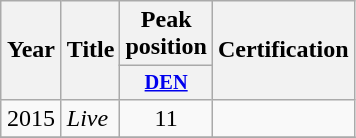<table class="wikitable">
<tr>
<th width="33" rowspan="2" style="text-align:center;">Year</th>
<th rowspan="2">Title</th>
<th colspan="1">Peak <br>position</th>
<th rowspan="2">Certification</th>
</tr>
<tr>
<th scope="col" style="width:3em;font-size:85%;"><a href='#'>DEN</a><br></th>
</tr>
<tr>
<td align="center">2015</td>
<td><em>Live</em></td>
<td align="center">11</td>
<td align="center"></td>
</tr>
<tr>
</tr>
</table>
